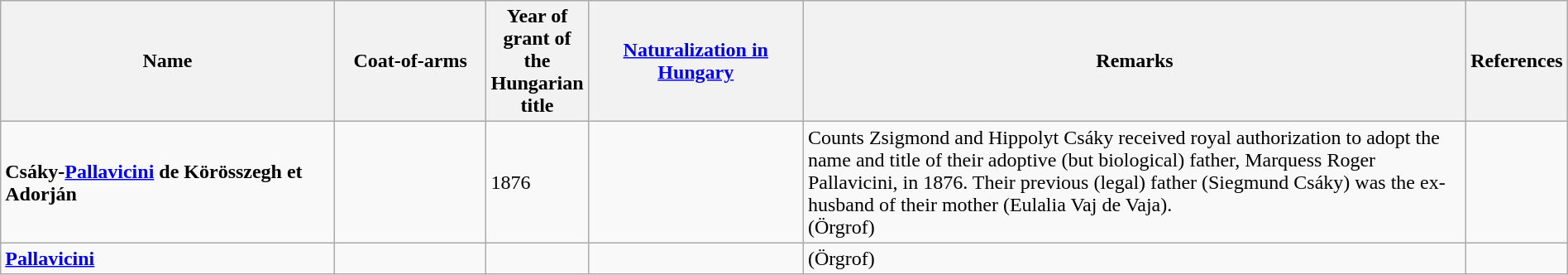<table class="wikitable sortable" style="width: 100%">
<tr>
<th scope="col" width="22%">Name</th>
<th scope="col" class="unsortable" width="10%">Coat-of-arms</th>
<th scope="col" width="5%">Year of grant of the Hungarian title</th>
<th scope="col" width="14%"><a href='#'>Naturalization in Hungary</a></th>
<th scope="col" class="unsortable" width="44%">Remarks</th>
<th scope="col" class="unsortable" width="5%">References</th>
</tr>
<tr>
<td><strong>Csáky-<a href='#'>Pallavicini</a> de Körösszegh et Adorján</strong></td>
<td></td>
<td>1876</td>
<td></td>
<td>Counts Zsigmond and Hippolyt Csáky received royal authorization to adopt the name and title of their adoptive (but biological) father, Marquess Roger Pallavicini, in 1876. Their previous (legal) father (Siegmund Csáky) was the ex-husband of their mother (Eulalia Vaj de Vaja).<br>(Örgrof)</td>
<td></td>
</tr>
<tr>
<td><strong><a href='#'>Pallavicini</a></strong></td>
<td></td>
<td></td>
<td></td>
<td>(Örgrof)</td>
<td></td>
</tr>
</table>
